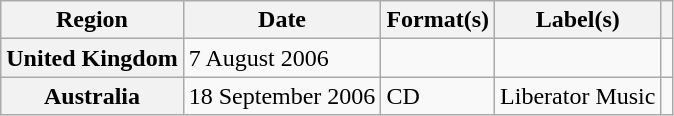<table class="wikitable plainrowheaders">
<tr>
<th scope="col">Region</th>
<th scope="col">Date</th>
<th scope="col">Format(s)</th>
<th scope="col">Label(s)</th>
<th scope="col"></th>
</tr>
<tr>
<th scope="row">United Kingdom</th>
<td>7 August 2006</td>
<td></td>
<td></td>
<td></td>
</tr>
<tr>
<th scope="row">Australia</th>
<td>18 September 2006</td>
<td>CD</td>
<td>Liberator Music</td>
<td></td>
</tr>
</table>
